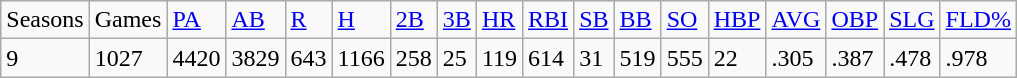<table class="wikitable">
<tr>
<td>Seasons</td>
<td>Games</td>
<td><a href='#'>PA</a></td>
<td><a href='#'>AB</a></td>
<td><a href='#'>R</a></td>
<td><a href='#'>H</a></td>
<td><a href='#'>2B</a></td>
<td><a href='#'>3B</a></td>
<td><a href='#'>HR</a></td>
<td><a href='#'>RBI</a></td>
<td><a href='#'>SB</a></td>
<td><a href='#'>BB</a></td>
<td><a href='#'>SO</a></td>
<td><a href='#'>HBP</a></td>
<td><a href='#'>AVG</a></td>
<td><a href='#'>OBP</a></td>
<td><a href='#'>SLG</a></td>
<td><a href='#'>FLD%</a></td>
</tr>
<tr>
<td>9</td>
<td>1027</td>
<td>4420</td>
<td>3829</td>
<td>643</td>
<td>1166</td>
<td>258</td>
<td>25</td>
<td>119</td>
<td>614</td>
<td>31</td>
<td>519</td>
<td>555</td>
<td>22</td>
<td>.305</td>
<td>.387</td>
<td>.478</td>
<td>.978</td>
</tr>
</table>
